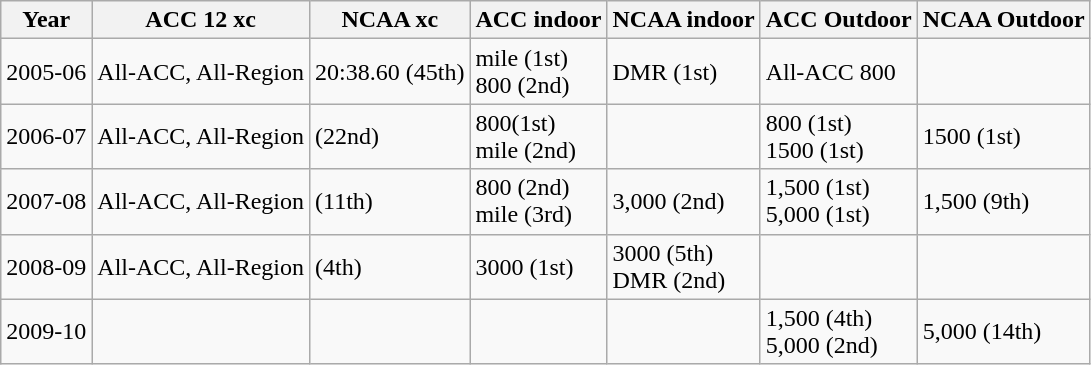<table class="wikitable sortable">
<tr>
<th>Year</th>
<th>ACC 12 xc</th>
<th>NCAA xc</th>
<th>ACC indoor</th>
<th>NCAA indoor</th>
<th>ACC Outdoor</th>
<th>NCAA Outdoor</th>
</tr>
<tr>
<td>2005-06</td>
<td>All-ACC, All-Region</td>
<td>20:38.60 (45th)</td>
<td>mile (1st)<br>800 (2nd)</td>
<td>DMR (1st)</td>
<td>All-ACC 800</td>
<td></td>
</tr>
<tr>
<td>2006-07</td>
<td>All-ACC, All-Region</td>
<td>(22nd)</td>
<td>800(1st)<br>mile (2nd)</td>
<td></td>
<td>800 (1st)<br>1500 (1st)</td>
<td>1500 (1st)</td>
</tr>
<tr>
<td>2007-08</td>
<td>All-ACC, All-Region</td>
<td>(11th)</td>
<td>800 (2nd)<br>mile (3rd)</td>
<td>3,000 (2nd)</td>
<td>1,500 (1st)<br>5,000 (1st)</td>
<td>1,500 (9th)</td>
</tr>
<tr>
<td>2008-09</td>
<td>All-ACC, All-Region</td>
<td>(4th)</td>
<td>3000 (1st)</td>
<td>3000 (5th)<br>DMR (2nd)</td>
<td></td>
<td></td>
</tr>
<tr>
<td>2009-10</td>
<td></td>
<td></td>
<td></td>
<td></td>
<td>1,500 (4th)<br>5,000 (2nd)</td>
<td>5,000 (14th)</td>
</tr>
</table>
